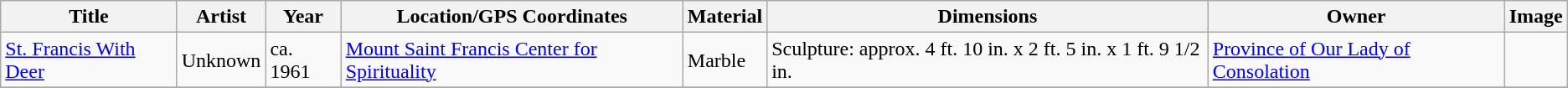<table class="wikitable sortable">
<tr>
<th>Title</th>
<th>Artist</th>
<th>Year</th>
<th>Location/GPS Coordinates</th>
<th>Material</th>
<th>Dimensions</th>
<th>Owner</th>
<th>Image</th>
</tr>
<tr>
<td><a href='#'>St. Francis With Deer</a></td>
<td>Unknown</td>
<td>ca. 1961</td>
<td><a href='#'>Mount Saint Francis Center for Spirituality</a></td>
<td>Marble</td>
<td>Sculpture: approx. 4 ft. 10 in. x 2 ft. 5 in. x 1 ft. 9 1/2 in.</td>
<td><a href='#'>Province of Our Lady of Consolation</a></td>
<td></td>
</tr>
<tr>
</tr>
</table>
